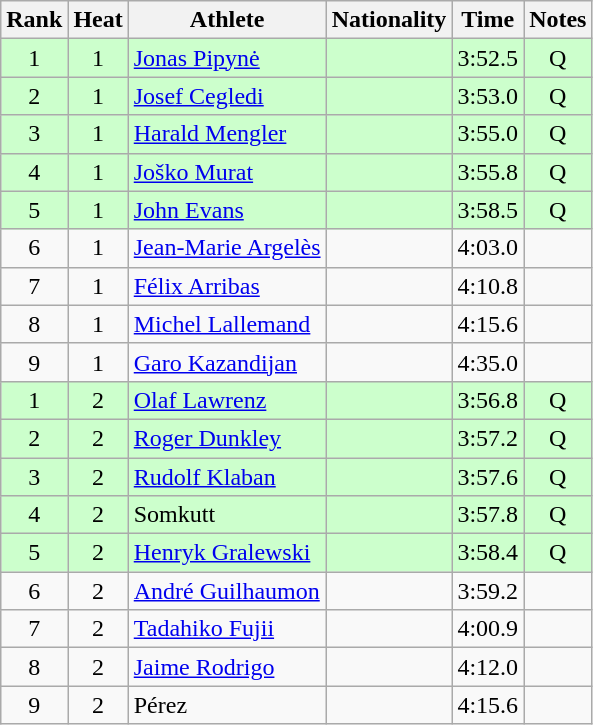<table class="wikitable sortable" style="text-align:center">
<tr>
<th>Rank</th>
<th>Heat</th>
<th>Athlete</th>
<th>Nationality</th>
<th>Time</th>
<th>Notes</th>
</tr>
<tr bgcolor=ccffcc>
<td>1</td>
<td>1</td>
<td align=left><a href='#'>Jonas Pipynė</a></td>
<td align=left></td>
<td>3:52.5</td>
<td>Q</td>
</tr>
<tr bgcolor=ccffcc>
<td>2</td>
<td>1</td>
<td align=left><a href='#'>Josef Cegledi</a></td>
<td align=left></td>
<td>3:53.0</td>
<td>Q</td>
</tr>
<tr bgcolor=ccffcc>
<td>3</td>
<td>1</td>
<td align=left><a href='#'>Harald Mengler</a></td>
<td align=left></td>
<td>3:55.0</td>
<td>Q</td>
</tr>
<tr bgcolor=ccffcc>
<td>4</td>
<td>1</td>
<td align=left><a href='#'>Joško Murat</a></td>
<td align=left></td>
<td>3:55.8</td>
<td>Q</td>
</tr>
<tr bgcolor=ccffcc>
<td>5</td>
<td>1</td>
<td align=left><a href='#'>John Evans</a></td>
<td align=left></td>
<td>3:58.5</td>
<td>Q</td>
</tr>
<tr>
<td>6</td>
<td>1</td>
<td align=left><a href='#'>Jean-Marie Argelès</a></td>
<td align=left></td>
<td>4:03.0</td>
<td></td>
</tr>
<tr>
<td>7</td>
<td>1</td>
<td align=left><a href='#'>Félix Arribas</a></td>
<td align=left></td>
<td>4:10.8</td>
<td></td>
</tr>
<tr>
<td>8</td>
<td>1</td>
<td align=left><a href='#'>Michel Lallemand</a></td>
<td align=left></td>
<td>4:15.6</td>
<td></td>
</tr>
<tr>
<td>9</td>
<td>1</td>
<td align=left><a href='#'>Garo Kazandijan</a></td>
<td align=left></td>
<td>4:35.0</td>
<td></td>
</tr>
<tr bgcolor=ccffcc>
<td>1</td>
<td>2</td>
<td align=left><a href='#'>Olaf Lawrenz</a></td>
<td align=left></td>
<td>3:56.8</td>
<td>Q</td>
</tr>
<tr bgcolor=ccffcc>
<td>2</td>
<td>2</td>
<td align=left><a href='#'>Roger Dunkley</a></td>
<td align=left></td>
<td>3:57.2</td>
<td>Q</td>
</tr>
<tr bgcolor=ccffcc>
<td>3</td>
<td>2</td>
<td align=left><a href='#'>Rudolf Klaban</a></td>
<td align=left></td>
<td>3:57.6</td>
<td>Q</td>
</tr>
<tr bgcolor=ccffcc>
<td>4</td>
<td>2</td>
<td align=left>Somkutt</td>
<td align=left></td>
<td>3:57.8</td>
<td>Q</td>
</tr>
<tr bgcolor=ccffcc>
<td>5</td>
<td>2</td>
<td align=left><a href='#'>Henryk Gralewski</a></td>
<td align=left></td>
<td>3:58.4</td>
<td>Q</td>
</tr>
<tr>
<td>6</td>
<td>2</td>
<td align=left><a href='#'>André Guilhaumon</a></td>
<td align=left></td>
<td>3:59.2</td>
<td></td>
</tr>
<tr>
<td>7</td>
<td>2</td>
<td align=left><a href='#'>Tadahiko Fujii</a></td>
<td align=left></td>
<td>4:00.9</td>
<td></td>
</tr>
<tr>
<td>8</td>
<td>2</td>
<td align=left><a href='#'>Jaime Rodrigo</a></td>
<td align=left></td>
<td>4:12.0</td>
<td></td>
</tr>
<tr>
<td>9</td>
<td>2</td>
<td align=left>Pérez</td>
<td align=left></td>
<td>4:15.6</td>
<td></td>
</tr>
</table>
